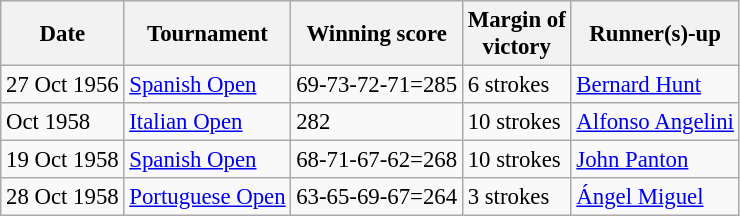<table class="wikitable" style="font-size:95%;">
<tr>
<th>Date</th>
<th>Tournament</th>
<th>Winning score</th>
<th>Margin of<br>victory</th>
<th>Runner(s)-up</th>
</tr>
<tr>
<td>27 Oct 1956</td>
<td><a href='#'>Spanish Open</a></td>
<td>69-73-72-71=285</td>
<td>6 strokes</td>
<td> <a href='#'>Bernard Hunt</a></td>
</tr>
<tr>
<td>Oct 1958</td>
<td><a href='#'>Italian Open</a></td>
<td>282</td>
<td>10 strokes</td>
<td> <a href='#'>Alfonso Angelini</a></td>
</tr>
<tr>
<td>19 Oct 1958</td>
<td><a href='#'>Spanish Open</a></td>
<td>68-71-67-62=268</td>
<td>10 strokes</td>
<td> <a href='#'>John Panton</a></td>
</tr>
<tr>
<td>28 Oct 1958</td>
<td><a href='#'>Portuguese Open</a></td>
<td>63-65-69-67=264</td>
<td>3 strokes</td>
<td> <a href='#'>Ángel Miguel</a></td>
</tr>
</table>
